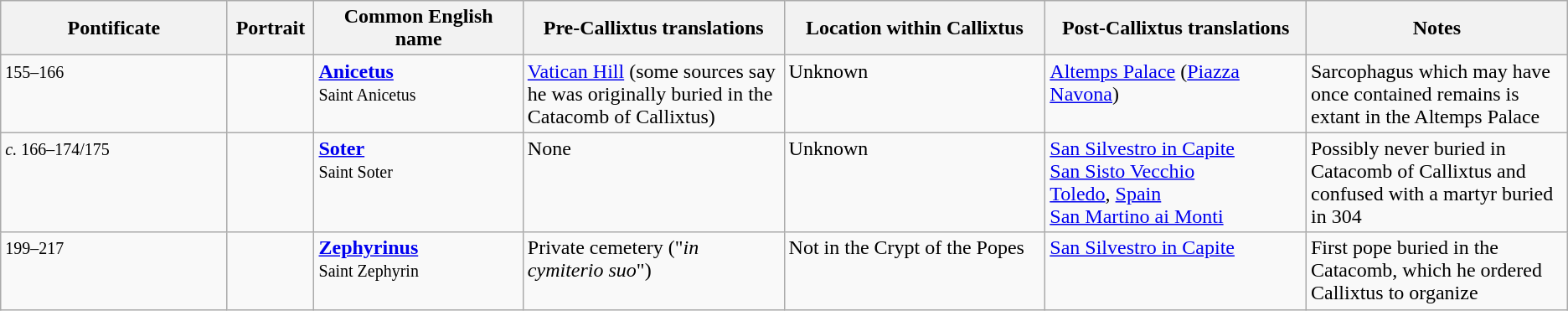<table class=wikitable>
<tr>
<th width="13%">Pontificate</th>
<th width="5%">Portrait</th>
<th width="12%">Common English name</th>
<th width="15%">Pre-Callixtus translations</th>
<th width="15%">Location within Callixtus</th>
<th width="15%">Post-Callixtus translations</th>
<th width="15%">Notes</th>
</tr>
<tr valign="top">
<td><small>155–166</small></td>
<td></td>
<td><strong><a href='#'>Anicetus</a></strong><br><small>Saint Anicetus </small></td>
<td><a href='#'>Vatican Hill</a> (some sources say he was originally buried in the Catacomb of Callixtus)</td>
<td>Unknown</td>
<td><a href='#'>Altemps Palace</a> (<a href='#'>Piazza Navona</a>)</td>
<td>Sarcophagus which may have once contained remains is extant in the Altemps Palace</td>
</tr>
<tr valign="top">
<td><small><em>c.</em> 166–174/175</small></td>
<td></td>
<td><strong><a href='#'>Soter</a></strong><br><small>Saint Soter </small></td>
<td>None</td>
<td>Unknown</td>
<td><a href='#'>San Silvestro in Capite</a><br><a href='#'>San Sisto Vecchio</a><br><a href='#'>Toledo</a>, <a href='#'>Spain</a><br><a href='#'>San Martino ai Monti</a></td>
<td>Possibly never buried in Catacomb of Callixtus and confused with a martyr buried in 304</td>
</tr>
<tr valign="top">
<td><small>199–217</small></td>
<td></td>
<td><strong><a href='#'>Zephyrinus</a></strong><br><small>Saint Zephyrin</small></td>
<td>Private cemetery ("<em>in cymiterio suo</em>")</td>
<td>Not in the Crypt of the Popes</td>
<td><a href='#'>San Silvestro in Capite</a></td>
<td>First pope buried in the Catacomb, which he ordered Callixtus to organize</td>
</tr>
</table>
